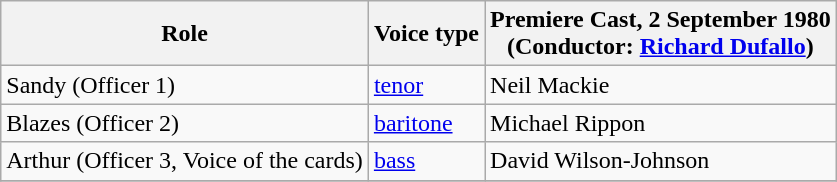<table class="wikitable">
<tr>
<th>Role</th>
<th>Voice type</th>
<th>Premiere Cast, 2 September 1980<br>(Conductor: <a href='#'>Richard Dufallo</a>)</th>
</tr>
<tr>
<td>Sandy (Officer 1)</td>
<td><a href='#'>tenor</a></td>
<td>Neil Mackie</td>
</tr>
<tr>
<td>Blazes (Officer 2)</td>
<td><a href='#'>baritone</a></td>
<td>Michael Rippon</td>
</tr>
<tr>
<td>Arthur (Officer 3, Voice of the cards)</td>
<td><a href='#'>bass</a></td>
<td>David Wilson-Johnson</td>
</tr>
<tr>
</tr>
</table>
